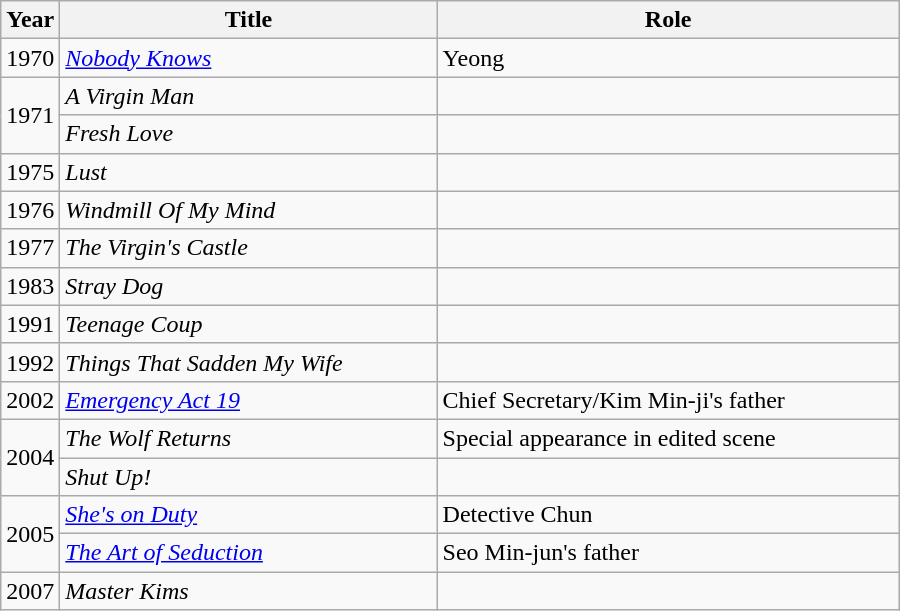<table class="wikitable" style="width:600px">
<tr>
<th width=10>Year</th>
<th>Title</th>
<th>Role</th>
</tr>
<tr>
<td>1970</td>
<td><em><a href='#'>Nobody Knows</a></em></td>
<td>Yeong</td>
</tr>
<tr>
<td rowspan=2>1971</td>
<td><em>A Virgin Man</em></td>
<td></td>
</tr>
<tr>
<td><em>Fresh Love</em></td>
<td></td>
</tr>
<tr>
<td>1975</td>
<td><em>Lust</em></td>
<td></td>
</tr>
<tr>
<td>1976</td>
<td><em>Windmill Of My Mind</em></td>
<td></td>
</tr>
<tr>
<td>1977</td>
<td><em>The Virgin's Castle</em></td>
<td></td>
</tr>
<tr>
<td>1983</td>
<td><em>Stray Dog</em></td>
<td></td>
</tr>
<tr>
<td>1991</td>
<td><em>Teenage Coup</em></td>
<td></td>
</tr>
<tr>
<td>1992</td>
<td><em>Things That Sadden My Wife</em></td>
<td></td>
</tr>
<tr>
<td>2002</td>
<td><em><a href='#'>Emergency Act 19</a></em></td>
<td>Chief Secretary/Kim Min-ji's father</td>
</tr>
<tr>
<td rowspan=2>2004</td>
<td><em>The Wolf Returns</em></td>
<td>Special appearance in edited scene</td>
</tr>
<tr>
<td><em>Shut Up!</em></td>
<td></td>
</tr>
<tr>
<td rowspan=2>2005</td>
<td><em><a href='#'>She's on Duty</a></em></td>
<td>Detective Chun</td>
</tr>
<tr>
<td><em><a href='#'>The Art of Seduction</a></em></td>
<td>Seo Min-jun's father</td>
</tr>
<tr>
<td>2007</td>
<td><em>Master Kims</em></td>
<td></td>
</tr>
</table>
